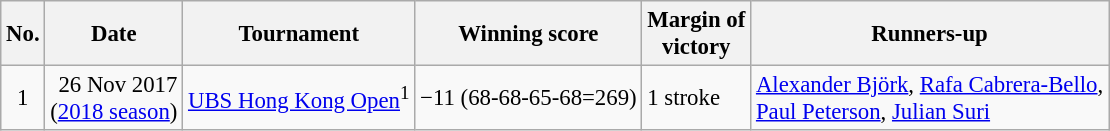<table class="wikitable" style="font-size:95%;">
<tr>
<th>No.</th>
<th>Date</th>
<th>Tournament</th>
<th>Winning score</th>
<th>Margin of<br>victory</th>
<th>Runners-up</th>
</tr>
<tr>
<td align=center>1</td>
<td align=right>26 Nov 2017<br>(<a href='#'>2018 season</a>)</td>
<td><a href='#'>UBS Hong Kong Open</a><sup>1</sup></td>
<td>−11 (68-68-65-68=269)</td>
<td>1 stroke</td>
<td> <a href='#'>Alexander Björk</a>,  <a href='#'>Rafa Cabrera-Bello</a>,<br> <a href='#'>Paul Peterson</a>,  <a href='#'>Julian Suri</a></td>
</tr>
</table>
